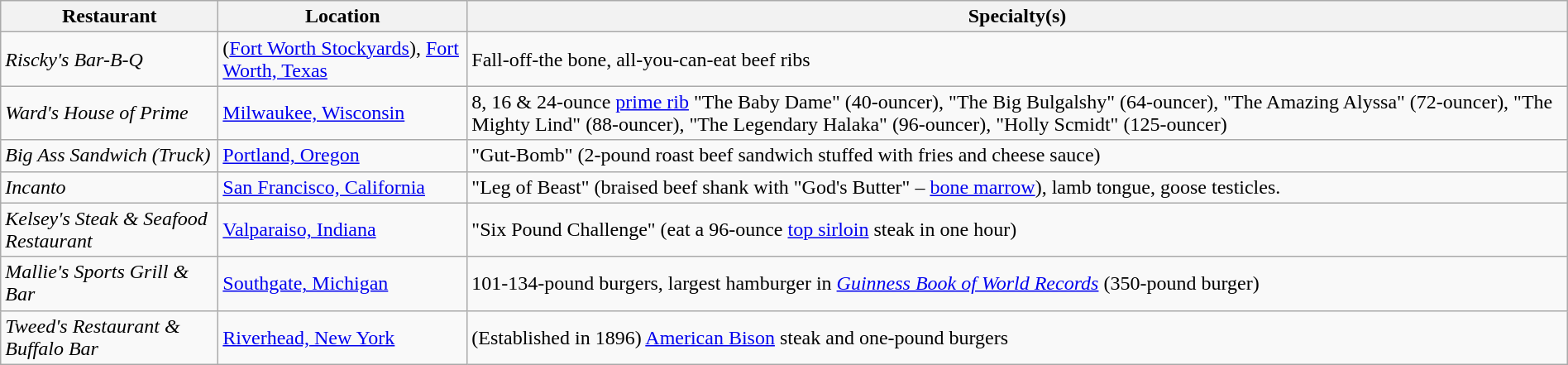<table class="wikitable" style="width:100%;">
<tr>
<th>Restaurant</th>
<th>Location</th>
<th>Specialty(s)</th>
</tr>
<tr>
<td><em>Riscky's Bar-B-Q</em></td>
<td>(<a href='#'>Fort Worth Stockyards</a>), <a href='#'>Fort Worth, Texas</a></td>
<td>Fall-off-the bone, all-you-can-eat beef ribs</td>
</tr>
<tr>
<td><em>Ward's House of Prime</em></td>
<td><a href='#'>Milwaukee, Wisconsin</a></td>
<td>8, 16 & 24-ounce <a href='#'>prime rib</a> "The Baby Dame" (40-ouncer), "The Big Bulgalshy" (64-ouncer), "The Amazing Alyssa" (72-ouncer), "The Mighty Lind" (88-ouncer), "The Legendary Halaka" (96-ouncer), "Holly Scmidt" (125-ouncer)</td>
</tr>
<tr>
<td><em>Big Ass Sandwich (Truck)</em></td>
<td><a href='#'>Portland, Oregon</a></td>
<td>"Gut-Bomb" (2-pound roast beef sandwich stuffed with fries and cheese sauce)</td>
</tr>
<tr>
<td><em>Incanto</em></td>
<td><a href='#'>San Francisco, California</a></td>
<td>"Leg of Beast" (braised beef shank with "God's Butter" – <a href='#'>bone marrow</a>), lamb tongue, goose testicles.</td>
</tr>
<tr>
<td><em>Kelsey's Steak & Seafood Restaurant</em></td>
<td><a href='#'>Valparaiso, Indiana</a></td>
<td>"Six Pound Challenge" (eat a 96-ounce <a href='#'>top sirloin</a> steak in one hour)</td>
</tr>
<tr>
<td><em>Mallie's Sports Grill & Bar</em></td>
<td><a href='#'>Southgate, Michigan</a></td>
<td>101-134-pound burgers, largest hamburger in <em><a href='#'>Guinness Book of World Records</a></em> (350-pound burger)</td>
</tr>
<tr>
<td><em>Tweed's Restaurant & Buffalo Bar</em></td>
<td><a href='#'>Riverhead, New York</a></td>
<td>(Established in 1896) <a href='#'>American Bison</a> steak and one-pound burgers</td>
</tr>
</table>
